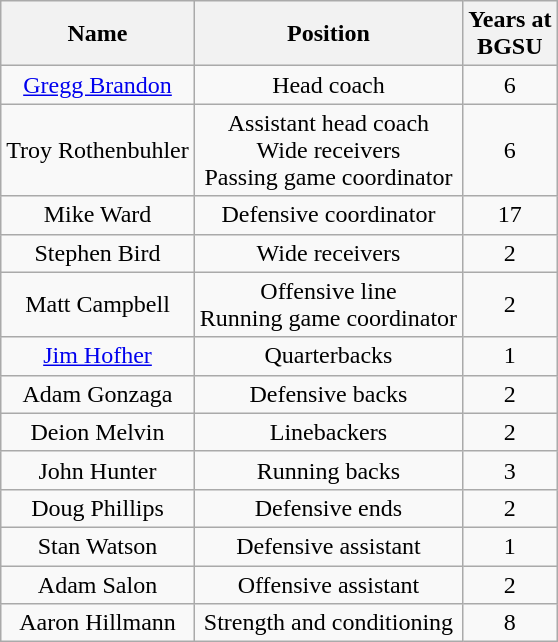<table class="wikitable">
<tr>
<th>Name</th>
<th>Position</th>
<th>Years at<br>BGSU</th>
</tr>
<tr align="center">
<td><a href='#'>Gregg Brandon</a></td>
<td>Head coach</td>
<td>6</td>
</tr>
<tr align="center">
<td>Troy Rothenbuhler</td>
<td>Assistant head coach<br>Wide receivers<br>Passing game coordinator</td>
<td>6</td>
</tr>
<tr align="center">
<td>Mike Ward</td>
<td>Defensive coordinator</td>
<td>17</td>
</tr>
<tr align="center">
<td>Stephen Bird</td>
<td>Wide receivers</td>
<td>2</td>
</tr>
<tr align="center">
<td>Matt Campbell</td>
<td>Offensive line<br>Running game coordinator</td>
<td>2</td>
</tr>
<tr align="center">
<td><a href='#'>Jim Hofher</a></td>
<td>Quarterbacks</td>
<td>1</td>
</tr>
<tr align="center">
<td>Adam Gonzaga</td>
<td>Defensive backs</td>
<td>2</td>
</tr>
<tr align="center">
<td>Deion Melvin</td>
<td>Linebackers</td>
<td>2</td>
</tr>
<tr align="center">
<td>John Hunter</td>
<td>Running backs</td>
<td>3</td>
</tr>
<tr align="center">
<td>Doug Phillips</td>
<td>Defensive ends</td>
<td>2</td>
</tr>
<tr align="center">
<td>Stan Watson</td>
<td>Defensive assistant</td>
<td>1</td>
</tr>
<tr align="center">
<td>Adam Salon</td>
<td>Offensive assistant</td>
<td>2</td>
</tr>
<tr align="center">
<td>Aaron Hillmann</td>
<td>Strength and conditioning</td>
<td>8</td>
</tr>
</table>
